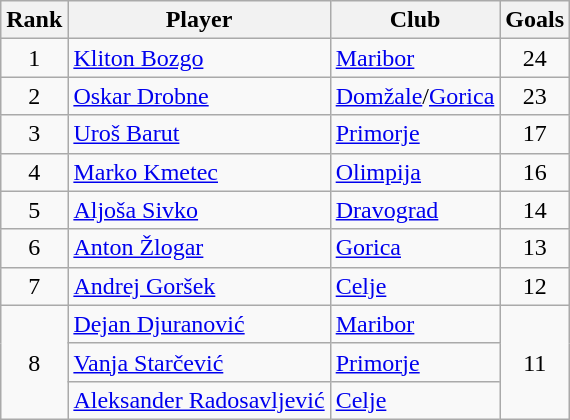<table class="wikitable" style="text-align:left">
<tr>
<th>Rank</th>
<th>Player</th>
<th>Club</th>
<th>Goals</th>
</tr>
<tr>
<td align="center">1</td>
<td> <a href='#'>Kliton Bozgo</a></td>
<td><a href='#'>Maribor</a></td>
<td rowspan=1 align=center>24</td>
</tr>
<tr>
<td align="center">2</td>
<td> <a href='#'>Oskar Drobne</a></td>
<td><a href='#'>Domžale</a>/<a href='#'>Gorica</a></td>
<td rowspan=1 align=center>23</td>
</tr>
<tr>
<td align="center">3</td>
<td> <a href='#'>Uroš Barut</a></td>
<td><a href='#'>Primorje</a></td>
<td rowspan=1 align=center>17</td>
</tr>
<tr>
<td align="center">4</td>
<td> <a href='#'>Marko Kmetec</a></td>
<td><a href='#'>Olimpija</a></td>
<td rowspan=1 align=center>16</td>
</tr>
<tr>
<td align="center">5</td>
<td> <a href='#'>Aljoša Sivko</a></td>
<td><a href='#'>Dravograd</a></td>
<td rowspan=1 align=center>14</td>
</tr>
<tr>
<td align="center">6</td>
<td> <a href='#'>Anton Žlogar</a></td>
<td><a href='#'>Gorica</a></td>
<td rowspan=1 align=center>13</td>
</tr>
<tr>
<td align="center">7</td>
<td> <a href='#'>Andrej Goršek</a></td>
<td><a href='#'>Celje</a></td>
<td rowspan=1 align=center>12</td>
</tr>
<tr>
<td rowspan=3 align="center">8</td>
<td> <a href='#'>Dejan Djuranović</a></td>
<td><a href='#'>Maribor</a></td>
<td rowspan=3 align=center>11</td>
</tr>
<tr>
<td> <a href='#'>Vanja Starčević</a></td>
<td><a href='#'>Primorje</a></td>
</tr>
<tr>
<td> <a href='#'>Aleksander Radosavljević</a></td>
<td><a href='#'>Celje</a></td>
</tr>
</table>
